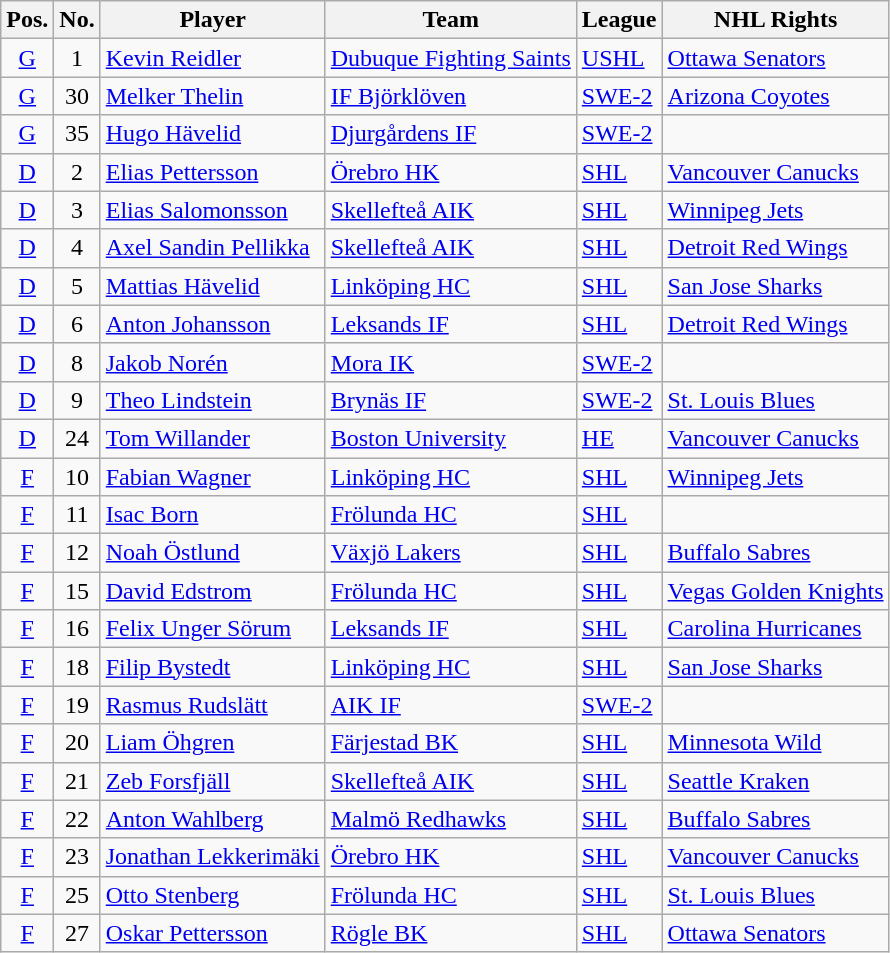<table class="wikitable sortable">
<tr>
<th>Pos.</th>
<th>No.</th>
<th>Player</th>
<th>Team</th>
<th>League</th>
<th>NHL Rights</th>
</tr>
<tr>
<td style="text-align:center;"><a href='#'>G</a></td>
<td style="text-align:center;">1</td>
<td><a href='#'>Kevin Reidler</a></td>
<td> <a href='#'>Dubuque Fighting Saints</a></td>
<td> <a href='#'>USHL</a></td>
<td><a href='#'>Ottawa Senators</a></td>
</tr>
<tr>
<td style="text-align:center;"><a href='#'>G</a></td>
<td style="text-align:center;">30</td>
<td><a href='#'>Melker Thelin</a></td>
<td> <a href='#'>IF Björklöven</a></td>
<td> <a href='#'>SWE-2</a></td>
<td><a href='#'>Arizona Coyotes</a></td>
</tr>
<tr>
<td style="text-align:center;"><a href='#'>G</a></td>
<td style="text-align:center;">35</td>
<td><a href='#'>Hugo Hävelid</a></td>
<td> <a href='#'>Djurgårdens IF</a></td>
<td> <a href='#'>SWE-2</a></td>
<td></td>
</tr>
<tr>
<td style="text-align:center;"><a href='#'>D</a></td>
<td style="text-align:center;">2</td>
<td><a href='#'>Elias Pettersson</a></td>
<td> <a href='#'>Örebro HK</a></td>
<td> <a href='#'>SHL</a></td>
<td><a href='#'>Vancouver Canucks</a></td>
</tr>
<tr>
<td style="text-align:center;"><a href='#'>D</a></td>
<td style="text-align:center;">3</td>
<td><a href='#'>Elias Salomonsson</a></td>
<td> <a href='#'>Skellefteå AIK</a></td>
<td> <a href='#'>SHL</a></td>
<td><a href='#'>Winnipeg Jets</a></td>
</tr>
<tr>
<td style="text-align:center;"><a href='#'>D</a></td>
<td style="text-align:center;">4</td>
<td><a href='#'>Axel Sandin Pellikka</a></td>
<td> <a href='#'>Skellefteå AIK</a></td>
<td> <a href='#'>SHL</a></td>
<td><a href='#'>Detroit Red Wings</a></td>
</tr>
<tr>
<td style="text-align:center;"><a href='#'>D</a></td>
<td style="text-align:center;">5</td>
<td><a href='#'>Mattias Hävelid</a></td>
<td> <a href='#'>Linköping HC</a></td>
<td> <a href='#'>SHL</a></td>
<td><a href='#'>San Jose Sharks</a></td>
</tr>
<tr>
<td style="text-align:center;"><a href='#'>D</a></td>
<td style="text-align:center;">6</td>
<td><a href='#'>Anton Johansson</a></td>
<td> <a href='#'>Leksands IF</a></td>
<td> <a href='#'>SHL</a></td>
<td><a href='#'>Detroit Red Wings</a></td>
</tr>
<tr>
<td style="text-align:center;"><a href='#'>D</a></td>
<td style="text-align:center;">8</td>
<td><a href='#'>Jakob Norén</a></td>
<td> <a href='#'>Mora IK</a></td>
<td> <a href='#'>SWE-2</a></td>
<td></td>
</tr>
<tr>
<td style="text-align:center;"><a href='#'>D</a></td>
<td style="text-align:center;">9</td>
<td><a href='#'>Theo Lindstein</a></td>
<td> <a href='#'>Brynäs IF</a></td>
<td> <a href='#'>SWE-2</a></td>
<td><a href='#'>St. Louis Blues</a></td>
</tr>
<tr>
<td style="text-align:center;"><a href='#'>D</a></td>
<td style="text-align:center;">24</td>
<td><a href='#'>Tom Willander</a></td>
<td> <a href='#'>Boston University</a></td>
<td> <a href='#'>HE</a></td>
<td><a href='#'>Vancouver Canucks</a></td>
</tr>
<tr>
<td style="text-align:center;"><a href='#'>F</a></td>
<td style="text-align:center;">10</td>
<td><a href='#'>Fabian Wagner</a></td>
<td> <a href='#'>Linköping HC</a></td>
<td> <a href='#'>SHL</a></td>
<td><a href='#'>Winnipeg Jets</a></td>
</tr>
<tr>
<td style="text-align:center;"><a href='#'>F</a></td>
<td style="text-align:center;">11</td>
<td><a href='#'>Isac Born</a></td>
<td> <a href='#'>Frölunda HC</a></td>
<td> <a href='#'>SHL</a></td>
<td></td>
</tr>
<tr>
<td style="text-align:center;"><a href='#'>F</a></td>
<td style="text-align:center;">12</td>
<td><a href='#'>Noah Östlund</a></td>
<td> <a href='#'>Växjö Lakers</a></td>
<td> <a href='#'>SHL</a></td>
<td><a href='#'>Buffalo Sabres</a></td>
</tr>
<tr>
<td style="text-align:center;"><a href='#'>F</a></td>
<td style="text-align:center;">15</td>
<td><a href='#'>David Edstrom</a></td>
<td> <a href='#'>Frölunda HC</a></td>
<td> <a href='#'>SHL</a></td>
<td><a href='#'>Vegas Golden Knights</a></td>
</tr>
<tr>
<td style="text-align:center;"><a href='#'>F</a></td>
<td style="text-align:center;">16</td>
<td><a href='#'>Felix Unger Sörum</a></td>
<td> <a href='#'>Leksands IF</a></td>
<td> <a href='#'>SHL</a></td>
<td><a href='#'>Carolina Hurricanes</a></td>
</tr>
<tr>
<td style="text-align:center;"><a href='#'>F</a></td>
<td style="text-align:center;">18</td>
<td><a href='#'>Filip Bystedt</a></td>
<td> <a href='#'>Linköping HC</a></td>
<td> <a href='#'>SHL</a></td>
<td><a href='#'>San Jose Sharks</a></td>
</tr>
<tr>
<td style="text-align:center;"><a href='#'>F</a></td>
<td style="text-align:center;">19</td>
<td><a href='#'>Rasmus Rudslätt</a></td>
<td> <a href='#'>AIK IF</a></td>
<td> <a href='#'>SWE-2</a></td>
<td></td>
</tr>
<tr>
<td style="text-align:center;"><a href='#'>F</a></td>
<td style="text-align:center;">20</td>
<td><a href='#'>Liam Öhgren</a></td>
<td> <a href='#'>Färjestad BK</a></td>
<td> <a href='#'>SHL</a></td>
<td><a href='#'>Minnesota Wild</a></td>
</tr>
<tr>
<td style="text-align:center;"><a href='#'>F</a></td>
<td style="text-align:center;">21</td>
<td><a href='#'>Zeb Forsfjäll</a></td>
<td> <a href='#'>Skellefteå AIK</a></td>
<td> <a href='#'>SHL</a></td>
<td><a href='#'>Seattle Kraken</a></td>
</tr>
<tr>
<td style="text-align:center;"><a href='#'>F</a></td>
<td style="text-align:center;">22</td>
<td><a href='#'>Anton Wahlberg</a></td>
<td> <a href='#'>Malmö Redhawks</a></td>
<td> <a href='#'>SHL</a></td>
<td><a href='#'>Buffalo Sabres</a></td>
</tr>
<tr>
<td style="text-align:center;"><a href='#'>F</a></td>
<td style="text-align:center;">23</td>
<td><a href='#'>Jonathan Lekkerimäki</a></td>
<td> <a href='#'>Örebro HK</a></td>
<td> <a href='#'>SHL</a></td>
<td><a href='#'>Vancouver Canucks</a></td>
</tr>
<tr>
<td style="text-align:center;"><a href='#'>F</a></td>
<td style="text-align:center;">25</td>
<td><a href='#'>Otto Stenberg</a></td>
<td> <a href='#'>Frölunda HC</a></td>
<td> <a href='#'>SHL</a></td>
<td><a href='#'>St. Louis Blues</a></td>
</tr>
<tr>
<td style="text-align:center;"><a href='#'>F</a></td>
<td style="text-align:center;">27</td>
<td><a href='#'>Oskar Pettersson</a></td>
<td> <a href='#'>Rögle BK</a></td>
<td> <a href='#'>SHL</a></td>
<td><a href='#'>Ottawa Senators</a></td>
</tr>
</table>
